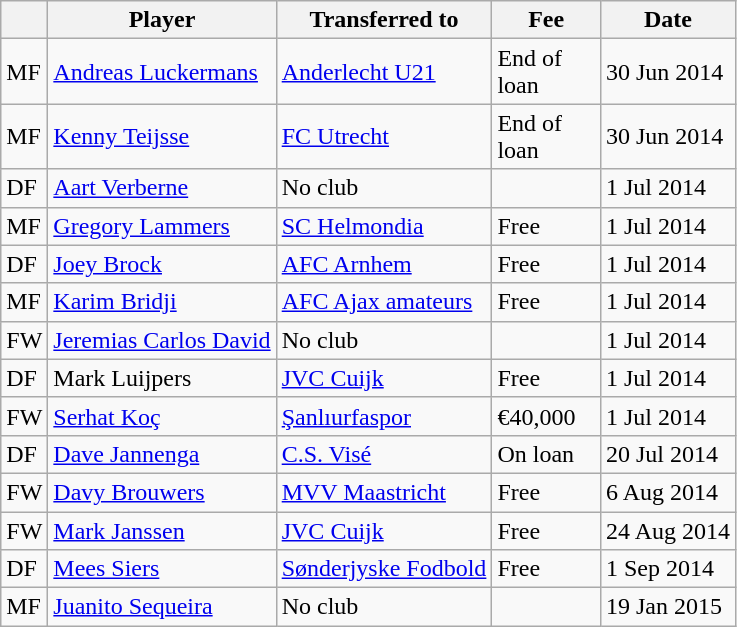<table class="wikitable plainrowheaders sortable">
<tr>
<th></th>
<th scope="col">Player</th>
<th>Transferred to</th>
<th style="width: 65px;">Fee</th>
<th scope="col">Date</th>
</tr>
<tr>
<td>MF</td>
<td> <a href='#'>Andreas Luckermans</a></td>
<td> <a href='#'>Anderlecht U21</a></td>
<td>End of loan</td>
<td>30 Jun 2014</td>
</tr>
<tr>
<td>MF</td>
<td> <a href='#'>Kenny Teijsse</a></td>
<td> <a href='#'>FC Utrecht</a></td>
<td>End of loan</td>
<td>30 Jun 2014</td>
</tr>
<tr>
<td>DF</td>
<td> <a href='#'>Aart Verberne</a></td>
<td>No club</td>
<td></td>
<td>1 Jul 2014</td>
</tr>
<tr>
<td>MF</td>
<td> <a href='#'>Gregory Lammers</a></td>
<td> <a href='#'>SC Helmondia</a></td>
<td>Free</td>
<td>1 Jul 2014</td>
</tr>
<tr>
<td>DF</td>
<td> <a href='#'>Joey Brock</a></td>
<td> <a href='#'>AFC Arnhem</a></td>
<td>Free</td>
<td>1 Jul 2014</td>
</tr>
<tr>
<td>MF</td>
<td> <a href='#'>Karim Bridji</a></td>
<td> <a href='#'>AFC Ajax amateurs</a></td>
<td>Free</td>
<td>1 Jul 2014</td>
</tr>
<tr>
<td>FW</td>
<td> <a href='#'>Jeremias Carlos David</a></td>
<td>No club</td>
<td></td>
<td>1 Jul 2014</td>
</tr>
<tr>
<td>DF</td>
<td> Mark Luijpers</td>
<td> <a href='#'>JVC Cuijk</a></td>
<td>Free</td>
<td>1 Jul 2014</td>
</tr>
<tr>
<td>FW</td>
<td> <a href='#'>Serhat Koç</a></td>
<td> <a href='#'>Şanlıurfaspor</a></td>
<td>€40,000</td>
<td>1 Jul 2014</td>
</tr>
<tr>
<td>DF</td>
<td> <a href='#'>Dave Jannenga</a></td>
<td> <a href='#'>C.S. Visé</a></td>
<td>On loan</td>
<td>20 Jul 2014</td>
</tr>
<tr>
<td>FW</td>
<td> <a href='#'>Davy Brouwers</a></td>
<td> <a href='#'>MVV Maastricht</a></td>
<td>Free</td>
<td>6 Aug 2014</td>
</tr>
<tr>
<td>FW</td>
<td> <a href='#'>Mark Janssen</a></td>
<td> <a href='#'>JVC Cuijk</a></td>
<td>Free</td>
<td>24 Aug 2014</td>
</tr>
<tr>
<td>DF</td>
<td> <a href='#'>Mees Siers</a></td>
<td> <a href='#'>Sønderjyske Fodbold</a></td>
<td>Free</td>
<td>1 Sep 2014</td>
</tr>
<tr>
<td>MF</td>
<td> <a href='#'>Juanito Sequeira</a></td>
<td>No club</td>
<td></td>
<td>19 Jan 2015</td>
</tr>
</table>
